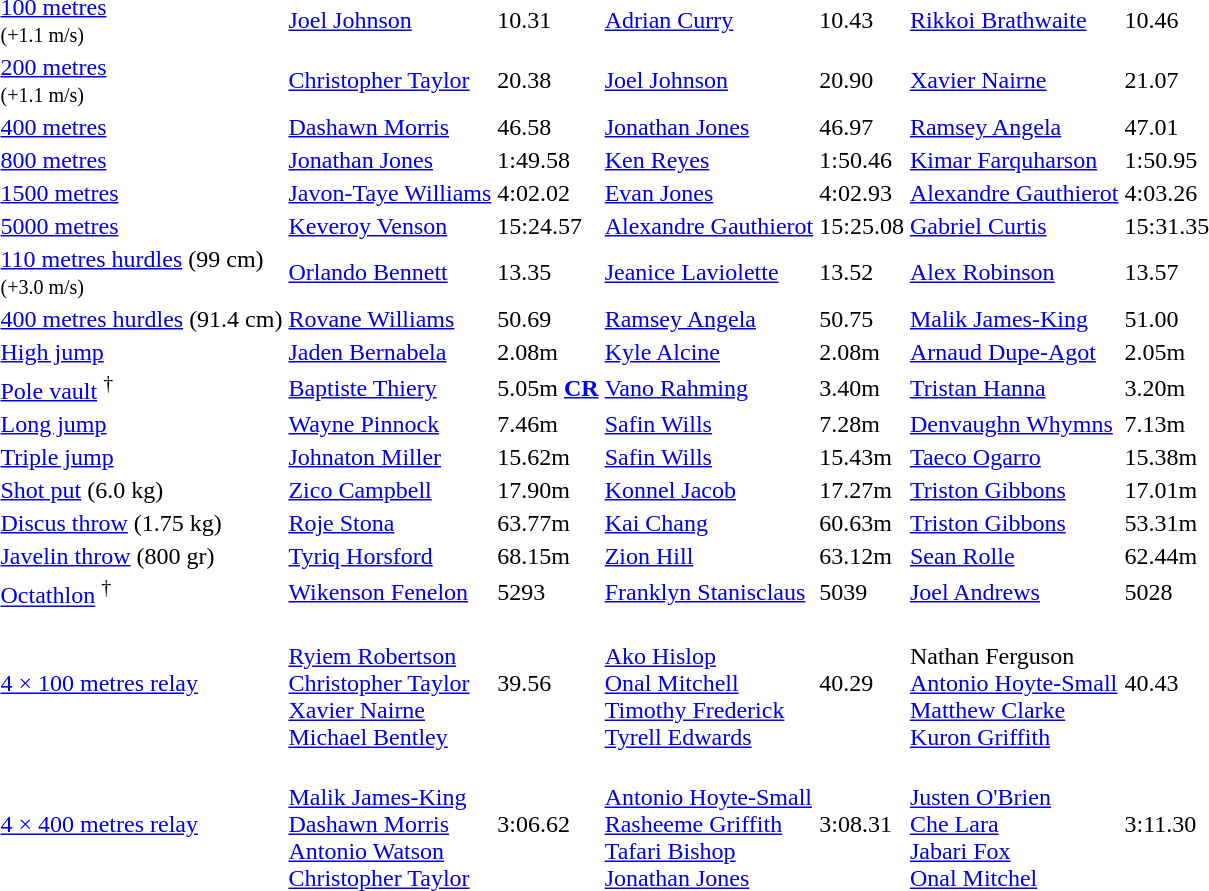<table>
<tr>
<td><a href='#'>100 metres</a> <br> <small>(+1.1 m/s)</small></td>
<td align=left><a href='#'>Joel Johnson</a> <br> </td>
<td>10.31</td>
<td align=left><a href='#'>Adrian Curry</a> <br> </td>
<td>10.43</td>
<td align=left><a href='#'>Rikkoi Brathwaite</a> <br> </td>
<td>10.46</td>
</tr>
<tr>
<td><a href='#'>200 metres</a> <br> <small>(+1.1 m/s)</small></td>
<td align=left><a href='#'>Christopher Taylor</a> <br> </td>
<td>20.38</td>
<td align=left><a href='#'>Joel Johnson</a> <br> </td>
<td>20.90</td>
<td align=left><a href='#'>Xavier Nairne</a> <br> </td>
<td>21.07</td>
</tr>
<tr>
<td><a href='#'>400 metres</a></td>
<td align=left><a href='#'>Dashawn Morris</a> <br> </td>
<td>46.58</td>
<td align=left><a href='#'>Jonathan Jones</a> <br> </td>
<td>46.97</td>
<td align=left><a href='#'>Ramsey Angela</a> <br> </td>
<td>47.01</td>
</tr>
<tr>
<td><a href='#'>800 metres</a></td>
<td align=left><a href='#'>Jonathan Jones</a> <br> </td>
<td>1:49.58</td>
<td align=left><a href='#'>Ken Reyes</a> <br> </td>
<td>1:50.46</td>
<td align=left><a href='#'>Kimar Farquharson</a> <br> </td>
<td>1:50.95</td>
</tr>
<tr>
<td><a href='#'>1500 metres</a></td>
<td align=left><a href='#'>Javon-Taye Williams</a> <br> </td>
<td>4:02.02</td>
<td align=left><a href='#'>Evan Jones</a> <br> </td>
<td>4:02.93</td>
<td align=left><a href='#'>Alexandre Gauthierot</a> <br> </td>
<td>4:03.26</td>
</tr>
<tr>
<td><a href='#'>5000 metres</a></td>
<td align=left><a href='#'>Keveroy Venson</a> <br> </td>
<td>15:24.57</td>
<td align=left><a href='#'>Alexandre Gauthierot</a> <br> </td>
<td>15:25.08</td>
<td align=left><a href='#'>Gabriel Curtis</a> <br> </td>
<td>15:31.35</td>
</tr>
<tr>
<td><a href='#'>110 metres hurdles</a> (99 cm) <br> <small>(+3.0 m/s)</small></td>
<td align=left><a href='#'>Orlando Bennett</a> <br> </td>
<td>13.35</td>
<td align=left><a href='#'>Jeanice Laviolette</a> <br> </td>
<td>13.52</td>
<td align=left><a href='#'>Alex Robinson</a> <br> </td>
<td>13.57</td>
</tr>
<tr>
<td><a href='#'>400 metres hurdles</a> (91.4 cm)</td>
<td align=left><a href='#'>Rovane Williams</a> <br> </td>
<td>50.69</td>
<td align=left><a href='#'>Ramsey Angela</a> <br> </td>
<td>50.75</td>
<td align=left><a href='#'>Malik James-King</a> <br> </td>
<td>51.00</td>
</tr>
<tr>
<td><a href='#'>High jump</a></td>
<td align=left><a href='#'>Jaden Bernabela</a> <br> </td>
<td>2.08m</td>
<td align=left><a href='#'>Kyle Alcine</a> <br> </td>
<td>2.08m</td>
<td align=left><a href='#'>Arnaud Dupe-Agot</a> <br> </td>
<td>2.05m</td>
</tr>
<tr>
<td><a href='#'>Pole vault</a> <sup>†</sup></td>
<td align=left><a href='#'>Baptiste Thiery</a> <br> </td>
<td>5.05m <strong><a href='#'>CR</a></strong></td>
<td align=left><a href='#'>Vano Rahming</a> <br> </td>
<td>3.40m</td>
<td align=left><a href='#'>Tristan Hanna</a> <br> </td>
<td>3.20m</td>
</tr>
<tr>
<td><a href='#'>Long jump</a></td>
<td align=left><a href='#'>Wayne Pinnock</a> <br> </td>
<td>7.46m</td>
<td align=left><a href='#'>Safin Wills</a> <br> </td>
<td>7.28m</td>
<td align=left><a href='#'>Denvaughn Whymns</a> <br> </td>
<td>7.13m</td>
</tr>
<tr>
<td><a href='#'>Triple jump</a></td>
<td align=left><a href='#'>Johnaton Miller</a> <br> </td>
<td>15.62m</td>
<td align=left><a href='#'>Safin Wills</a> <br> </td>
<td>15.43m</td>
<td align=left><a href='#'>Taeco Ogarro</a> <br> </td>
<td>15.38m</td>
</tr>
<tr>
<td><a href='#'>Shot put</a> (6.0 kg)</td>
<td align=left><a href='#'>Zico Campbell</a> <br> </td>
<td>17.90m</td>
<td align=left><a href='#'>Konnel Jacob</a> <br> </td>
<td>17.27m</td>
<td align=left><a href='#'>Triston Gibbons</a> <br> </td>
<td>17.01m</td>
</tr>
<tr>
<td><a href='#'>Discus throw</a> (1.75 kg)</td>
<td align=left><a href='#'>Roje Stona</a> <br> </td>
<td>63.77m</td>
<td align=left><a href='#'>Kai Chang</a> <br> </td>
<td>60.63m</td>
<td align=left><a href='#'>Triston Gibbons</a> <br> </td>
<td>53.31m</td>
</tr>
<tr>
<td><a href='#'>Javelin throw</a> (800 gr)</td>
<td align=left><a href='#'>Tyriq Horsford</a> <br> </td>
<td>68.15m</td>
<td align=left><a href='#'>Zion Hill</a> <br> </td>
<td>63.12m</td>
<td align=left><a href='#'>Sean Rolle</a> <br> </td>
<td>62.44m</td>
</tr>
<tr>
<td><a href='#'>Octathlon</a> <sup>†</sup></td>
<td align=left><a href='#'>Wikenson Fenelon</a> <br> </td>
<td>5293</td>
<td align=left><a href='#'>Franklyn Stanisclaus</a> <br> </td>
<td>5039</td>
<td align=left><a href='#'>Joel Andrews</a> <br> </td>
<td>5028</td>
</tr>
<tr>
<td><a href='#'>4 × 100 metres relay</a></td>
<td align=left> <br> <a href='#'>Ryiem Robertson</a> <br> <a href='#'>Christopher Taylor</a> <br> <a href='#'>Xavier Nairne</a> <br> <a href='#'>Michael Bentley</a></td>
<td>39.56</td>
<td align=left> <br> <a href='#'>Ako Hislop</a> <br> <a href='#'>Onal Mitchell</a> <br> <a href='#'>Timothy Frederick</a> <br> <a href='#'>Tyrell Edwards</a></td>
<td>40.29</td>
<td align=left> <br> Nathan Ferguson <br> <a href='#'>Antonio Hoyte-Small</a> <br> <a href='#'>Matthew Clarke</a> <br> <a href='#'>Kuron Griffith</a></td>
<td>40.43</td>
</tr>
<tr>
<td><a href='#'>4 × 400 metres relay</a></td>
<td align=left> <br> <a href='#'>Malik James-King</a> <br> <a href='#'>Dashawn Morris</a> <br> <a href='#'>Antonio Watson</a> <br> <a href='#'>Christopher Taylor</a></td>
<td>3:06.62</td>
<td align=left> <br> <a href='#'>Antonio Hoyte-Small</a> <br> <a href='#'>Rasheeme Griffith</a> <br> <a href='#'>Tafari Bishop</a> <br> <a href='#'>Jonathan Jones</a></td>
<td>3:08.31</td>
<td align=left> <br> <a href='#'>Justen O'Brien</a> <br> <a href='#'>Che Lara</a> <br> <a href='#'>Jabari Fox</a> <br> <a href='#'>Onal Mitchel</a></td>
<td>3:11.30</td>
</tr>
</table>
